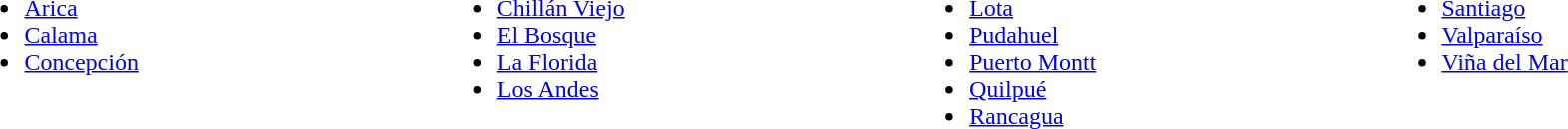<table width=100%>
<tr valign ="top">
<td width=25%><br><ul><li><a href='#'>Arica</a></li><li><a href='#'>Calama</a></li><li><a href='#'>Concepción</a></li></ul></td>
<td width=25%><br><ul><li><a href='#'>Chillán Viejo</a></li><li><a href='#'>El Bosque</a></li><li><a href='#'>La Florida</a></li><li><a href='#'>Los Andes</a></li></ul></td>
<td width=25%><br><ul><li><a href='#'>Lota</a></li><li><a href='#'>Pudahuel</a></li><li><a href='#'>Puerto Montt</a></li><li><a href='#'>Quilpué</a></li><li><a href='#'>Rancagua</a></li></ul></td>
<td width=25%><br><ul><li><a href='#'>Santiago</a></li><li><a href='#'>Valparaíso</a></li><li><a href='#'>Viña del Mar</a></li></ul></td>
</tr>
</table>
